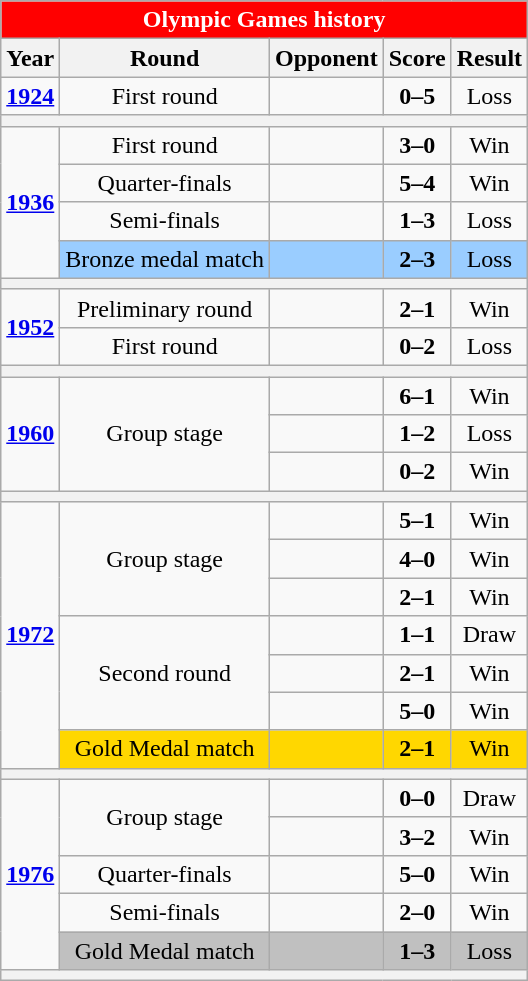<table class="wikitable collapsible collapsed" style="text-align:center">
<tr>
<th colspan="5"style=background:red;color:white>Olympic Games history</th>
</tr>
<tr>
<th>Year</th>
<th>Round</th>
<th>Opponent</th>
<th>Score</th>
<th>Result</th>
</tr>
<tr>
<td rowspan="1"><strong> <a href='#'>1924</a></strong></td>
<td rowspan="1">First round</td>
<td style="text-align:left;"></td>
<td><strong>0–5</strong></td>
<td>Loss</td>
</tr>
<tr>
<th colspan="5"></th>
</tr>
<tr>
<td rowspan="4"><strong> <a href='#'>1936</a></strong></td>
<td rowspan="1">First round</td>
<td style="text-align:left;"></td>
<td><strong>3–0</strong></td>
<td>Win</td>
</tr>
<tr>
<td rowspan="1">Quarter-finals</td>
<td style="text-align:left;"></td>
<td><strong>5–4</strong></td>
<td>Win</td>
</tr>
<tr>
<td rowspan="1">Semi-finals</td>
<td style="text-align:left;"></td>
<td><strong>1–3</strong></td>
<td>Loss</td>
</tr>
<tr style="background:#9ACDFF;">
<td rowspan="1">Bronze medal match</td>
<td style="text-align:left;"></td>
<td><strong>2–3</strong></td>
<td>Loss</td>
</tr>
<tr>
<th colspan="5"></th>
</tr>
<tr>
<td rowspan="2"><strong> <a href='#'>1952</a></strong></td>
<td rowspan="1">Preliminary round</td>
<td style="text-align:left;"></td>
<td><strong>2–1</strong></td>
<td>Win</td>
</tr>
<tr>
<td rowspan="1">First round</td>
<td style="text-align:left;"></td>
<td><strong>0–2</strong></td>
<td>Loss</td>
</tr>
<tr>
<th colspan="5"></th>
</tr>
<tr>
<td rowspan="3"><strong> <a href='#'>1960</a></strong></td>
<td rowspan="3">Group stage</td>
<td style="text-align:left;"></td>
<td><strong>6–1</strong></td>
<td>Win</td>
</tr>
<tr>
<td style="text-align:left;"></td>
<td><strong>1–2</strong></td>
<td>Loss</td>
</tr>
<tr>
<td style="text-align:left;"></td>
<td><strong>0–2</strong></td>
<td>Win</td>
</tr>
<tr>
<th colspan="5"></th>
</tr>
<tr>
<td rowspan="7"><strong> <a href='#'>1972</a></strong></td>
<td rowspan="3">Group stage</td>
<td style="text-align:left;"></td>
<td><strong>5–1</strong></td>
<td>Win</td>
</tr>
<tr>
<td style="text-align:left;"></td>
<td><strong>4–0</strong></td>
<td>Win</td>
</tr>
<tr>
<td style="text-align:left;"></td>
<td><strong>2–1</strong></td>
<td>Win</td>
</tr>
<tr>
<td rowspan="3">Second round</td>
<td style="text-align:left;"></td>
<td><strong>1–1</strong></td>
<td>Draw</td>
</tr>
<tr>
<td style="text-align:left;"></td>
<td><strong>2–1</strong></td>
<td>Win</td>
</tr>
<tr>
<td style="text-align:left;"></td>
<td><strong>5–0</strong></td>
<td>Win</td>
</tr>
<tr style="background:gold;">
<td rowspan="1">Gold Medal match</td>
<td style="text-align:left;"></td>
<td><strong>2–1</strong></td>
<td>Win</td>
</tr>
<tr>
<th colspan="5"></th>
</tr>
<tr>
<td rowspan="5"><strong> <a href='#'>1976</a></strong></td>
<td rowspan="2">Group stage</td>
<td style="text-align:left;"></td>
<td><strong>0–0</strong></td>
<td>Draw</td>
</tr>
<tr>
<td style="text-align:left;"></td>
<td><strong>3–2</strong></td>
<td>Win</td>
</tr>
<tr>
<td rowspan="1">Quarter-finals</td>
<td style="text-align:left;"></td>
<td><strong>5–0</strong></td>
<td>Win</td>
</tr>
<tr>
<td rowspan="1">Semi-finals</td>
<td style="text-align:left;"></td>
<td><strong>2–0</strong></td>
<td>Win</td>
</tr>
<tr style="background:silver;">
<td rowspan="1">Gold Medal match</td>
<td style="text-align:left;"></td>
<td><strong>1–3</strong></td>
<td>Loss</td>
</tr>
<tr>
<th colspan="5"></th>
</tr>
</table>
